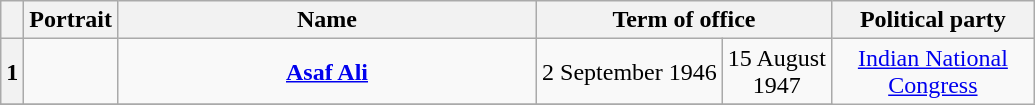<table class="wikitable" style="text-align:center">
<tr>
<th></th>
<th>Portrait</th>
<th style="width:17em">Name</th>
<th colspan="2">Term of office</th>
<th style="width:8em">Political party</th>
</tr>
<tr>
<th>1</th>
<td></td>
<td><strong><a href='#'>Asaf Ali</a></strong></td>
<td>2 September 1946</td>
<td>15 August<br>1947</td>
<td rowspan="15"><a href='#'>Indian National Congress</a></td>
</tr>
<tr>
</tr>
</table>
